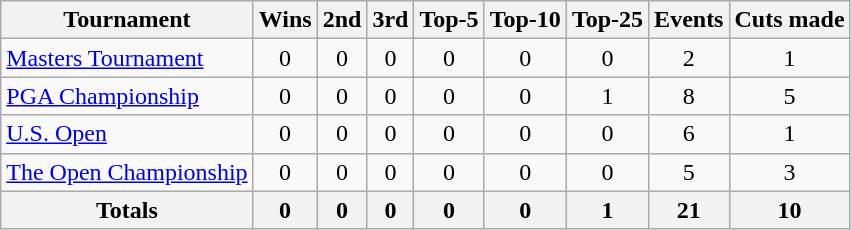<table class=wikitable style=text-align:center>
<tr>
<th>Tournament</th>
<th>Wins</th>
<th>2nd</th>
<th>3rd</th>
<th>Top-5</th>
<th>Top-10</th>
<th>Top-25</th>
<th>Events</th>
<th>Cuts made</th>
</tr>
<tr>
<td align=left><a href='#'>Masters Tournament</a></td>
<td>0</td>
<td>0</td>
<td>0</td>
<td>0</td>
<td>0</td>
<td>0</td>
<td>2</td>
<td>1</td>
</tr>
<tr>
<td align=left><a href='#'>PGA Championship</a></td>
<td>0</td>
<td>0</td>
<td>0</td>
<td>0</td>
<td>0</td>
<td>1</td>
<td>8</td>
<td>5</td>
</tr>
<tr>
<td align=left><a href='#'>U.S. Open</a></td>
<td>0</td>
<td>0</td>
<td>0</td>
<td>0</td>
<td>0</td>
<td>0</td>
<td>6</td>
<td>1</td>
</tr>
<tr>
<td align=left><a href='#'>The Open Championship</a></td>
<td>0</td>
<td>0</td>
<td>0</td>
<td>0</td>
<td>0</td>
<td>0</td>
<td>5</td>
<td>3</td>
</tr>
<tr>
<th>Totals</th>
<th>0</th>
<th>0</th>
<th>0</th>
<th>0</th>
<th>0</th>
<th>1</th>
<th>21</th>
<th>10</th>
</tr>
</table>
